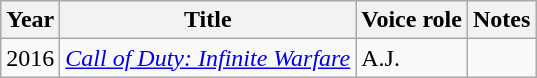<table class="wikitable sortable">
<tr>
<th>Year</th>
<th>Title</th>
<th>Voice role</th>
<th class="unsortable">Notes</th>
</tr>
<tr>
<td>2016</td>
<td><em><a href='#'>Call of Duty: Infinite Warfare</a></em></td>
<td>A.J.</td>
<td></td>
</tr>
</table>
